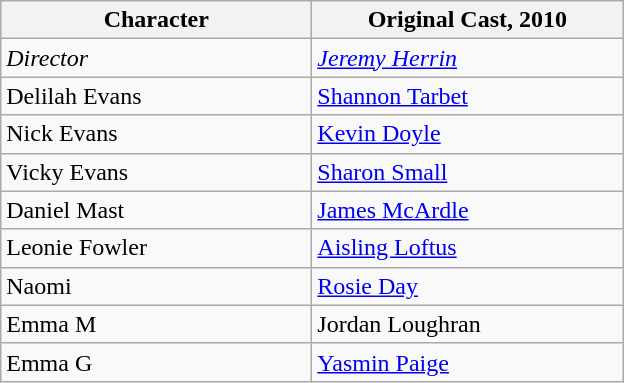<table class="wikitable">
<tr>
<th scope="col" width="200">Character</th>
<th scope="col" width="200">Original Cast, 2010</th>
</tr>
<tr>
<td><em>Director</em></td>
<td><em><a href='#'>Jeremy Herrin</a></em></td>
</tr>
<tr>
<td>Delilah Evans</td>
<td><a href='#'>Shannon Tarbet</a></td>
</tr>
<tr>
<td>Nick Evans</td>
<td><a href='#'>Kevin Doyle</a></td>
</tr>
<tr>
<td>Vicky Evans</td>
<td><a href='#'>Sharon Small</a></td>
</tr>
<tr>
<td>Daniel Mast</td>
<td><a href='#'>James McArdle</a></td>
</tr>
<tr>
<td>Leonie Fowler</td>
<td><a href='#'>Aisling Loftus</a></td>
</tr>
<tr>
<td>Naomi</td>
<td><a href='#'>Rosie Day</a></td>
</tr>
<tr>
<td>Emma M</td>
<td>Jordan Loughran</td>
</tr>
<tr>
<td>Emma G</td>
<td><a href='#'>Yasmin Paige</a></td>
</tr>
</table>
